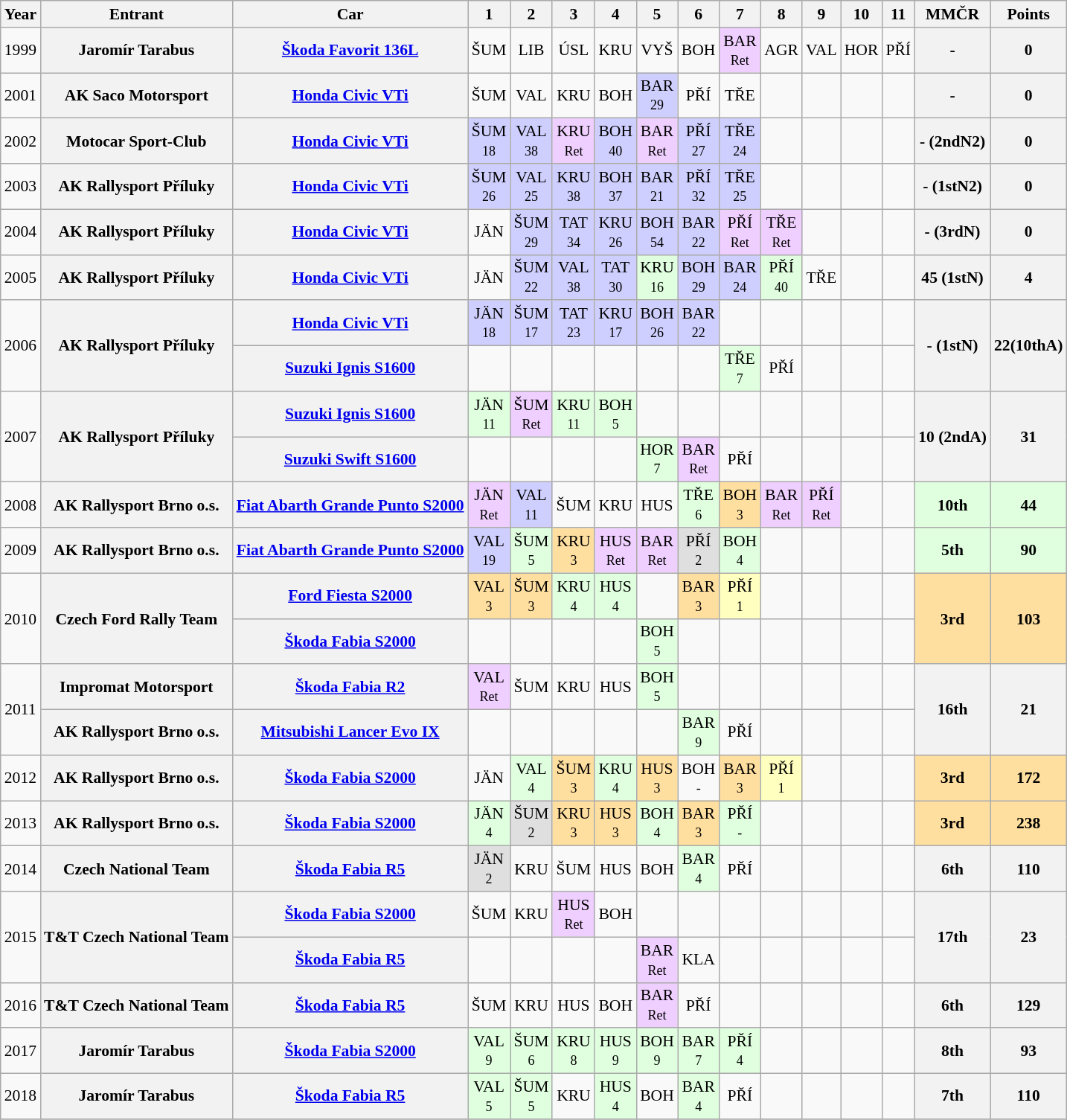<table class="wikitable" style="text-align:center; font-size:90%">
<tr>
<th>Year</th>
<th>Entrant</th>
<th>Car</th>
<th>1</th>
<th>2</th>
<th>3</th>
<th>4</th>
<th>5</th>
<th>6</th>
<th>7</th>
<th>8</th>
<th>9</th>
<th>10</th>
<th>11</th>
<th>MMČR</th>
<th>Points</th>
</tr>
<tr>
<td>1999</td>
<th>Jaromír Tarabus</th>
<th><a href='#'>Škoda Favorit 136L</a></th>
<td>ŠUM</td>
<td>LIB</td>
<td>ÚSL</td>
<td>KRU</td>
<td>VYŠ</td>
<td>BOH</td>
<td style="background:#EFCFFF;">BAR<br><small>Ret</small></td>
<td>AGR</td>
<td>VAL</td>
<td>HOR</td>
<td>PŘÍ</td>
<th>-</th>
<th>0</th>
</tr>
<tr>
<td>2001</td>
<th>AK Saco Motorsport</th>
<th><a href='#'>Honda Civic VTi</a></th>
<td>ŠUM</td>
<td>VAL</td>
<td>KRU</td>
<td>BOH</td>
<td style="background:#CFCFFF;">BAR<br><small>29</small></td>
<td>PŘÍ</td>
<td>TŘE</td>
<td></td>
<td></td>
<td></td>
<td></td>
<th>-</th>
<th>0</th>
</tr>
<tr>
<td>2002</td>
<th>Motocar Sport-Club</th>
<th><a href='#'>Honda Civic VTi</a></th>
<td style="background:#CFCFFF;">ŠUM<br><small>18</small></td>
<td style="background:#CFCFFF;">VAL<br><small>38</small></td>
<td style="background:#EFCFFF;">KRU<br><small>Ret</small></td>
<td style="background:#CFCFFF;">BOH<br><small>40</small></td>
<td style="background:#EFCFFF;">BAR<br><small>Ret</small></td>
<td style="background:#CFCFFF;">PŘÍ<br><small>27</small></td>
<td style="background:#CFCFFF;">TŘE<br><small>24</small></td>
<td></td>
<td></td>
<td></td>
<td></td>
<th>- (2ndN2)</th>
<th>0</th>
</tr>
<tr>
<td>2003</td>
<th>AK Rallysport Příluky</th>
<th><a href='#'>Honda Civic VTi</a></th>
<td style="background:#CFCFFF;">ŠUM<br><small>26</small></td>
<td style="background:#CFCFFF;">VAL<br><small>25</small></td>
<td style="background:#CFCFFF;">KRU<br><small>38</small></td>
<td style="background:#CFCFFF;">BOH<br><small>37</small></td>
<td style="background:#CFCFFF;">BAR<br><small>21</small></td>
<td style="background:#CFCFFF;">PŘÍ<br><small>32</small></td>
<td style="background:#CFCFFF;">TŘE<br><small>25</small></td>
<td></td>
<td></td>
<td></td>
<td></td>
<th>- (1stN2)</th>
<th>0</th>
</tr>
<tr>
<td>2004</td>
<th>AK Rallysport Příluky</th>
<th><a href='#'>Honda Civic VTi</a></th>
<td>JÄN</td>
<td style="background:#CFCFFF;">ŠUM<br><small>29</small></td>
<td style="background:#CFCFFF;">TAT<br><small>34</small></td>
<td style="background:#CFCFFF;">KRU<br><small>26</small></td>
<td style="background:#CFCFFF;">BOH<br><small>54</small></td>
<td style="background:#CFCFFF;">BAR<br><small>22</small></td>
<td style="background:#EFCFFF;">PŘÍ<br><small>Ret</small></td>
<td style="background:#EFCFFF;">TŘE<br><small>Ret</small></td>
<td></td>
<td></td>
<td></td>
<th>- (3rdN)</th>
<th>0</th>
</tr>
<tr>
<td>2005</td>
<th>AK Rallysport Příluky</th>
<th><a href='#'>Honda Civic VTi</a></th>
<td>JÄN</td>
<td style="background:#CFCFFF;">ŠUM<br><small>22</small></td>
<td style="background:#CFCFFF;">VAL<br><small>38</small></td>
<td style="background:#CFCFFF;">TAT<br><small>30</small></td>
<td style="background:#DFFFDF;">KRU<br><small>16</small></td>
<td style="background:#CFCFFF;">BOH<br><small>29</small></td>
<td style="background:#CFCFFF;">BAR<br><small>24</small></td>
<td style="background:#DFFFDF;">PŘÍ<br><small>40</small></td>
<td>TŘE</td>
<td></td>
<td></td>
<th>45 (1stN)</th>
<th>4</th>
</tr>
<tr>
<td rowspan="2">2006</td>
<th rowspan="2">AK Rallysport Příluky</th>
<th><a href='#'>Honda Civic VTi</a></th>
<td style="background:#CFCFFF;">JÄN<br><small>18</small></td>
<td style="background:#CFCFFF;">ŠUM<br><small>17</small></td>
<td style="background:#CFCFFF;">TAT<br><small>23</small></td>
<td style="background:#CFCFFF;">KRU<br><small>17</small></td>
<td style="background:#CFCFFF;">BOH<br><small>26</small></td>
<td style="background:#CFCFFF;">BAR<br><small>22</small></td>
<td></td>
<td></td>
<td></td>
<td></td>
<td></td>
<th rowspan="2">- (1stN)</th>
<th rowspan="2">22(10thA)</th>
</tr>
<tr>
<th><a href='#'>Suzuki Ignis S1600</a></th>
<td></td>
<td></td>
<td></td>
<td></td>
<td></td>
<td></td>
<td style="background:#DFFFDF;">TŘE<br><small>7</small></td>
<td>PŘÍ</td>
<td></td>
<td></td>
<td></td>
</tr>
<tr>
<td rowspan="2">2007</td>
<th rowspan="2">AK Rallysport Příluky</th>
<th><a href='#'>Suzuki Ignis S1600</a></th>
<td style="background:#DFFFDF;">JÄN<br><small>11</small></td>
<td style="background:#EFCFFF;">ŠUM<br><small>Ret</small></td>
<td style="background:#DFFFDF;">KRU<br><small>11</small></td>
<td style="background:#DFFFDF;">BOH<br><small>5</small></td>
<td></td>
<td></td>
<td></td>
<td></td>
<td></td>
<td></td>
<td></td>
<th rowspan="2">10 (2ndA)</th>
<th rowspan="2">31</th>
</tr>
<tr>
<th><a href='#'>Suzuki Swift S1600</a></th>
<td></td>
<td></td>
<td></td>
<td></td>
<td style="background:#DFFFDF;">HOR<br><small>7</small></td>
<td style="background:#EFCFFF;">BAR<br><small>Ret</small></td>
<td>PŘÍ</td>
<td></td>
<td></td>
<td></td>
<td></td>
</tr>
<tr>
<td>2008</td>
<th>AK Rallysport Brno o.s.</th>
<th><a href='#'>Fiat Abarth Grande Punto S2000</a></th>
<td style="background:#EFCFFF;">JÄN<br><small>Ret</small></td>
<td style="background:#CFCFFF;">VAL<br><small>11</small></td>
<td>ŠUM</td>
<td>KRU</td>
<td>HUS</td>
<td style="background:#DFFFDF;">TŘE<br><small>6</small></td>
<td style="background:#FFDF9F;">BOH<br><small>3</small></td>
<td style="background:#EFCFFF;">BAR<br><small>Ret</small></td>
<td style="background:#EFCFFF;">PŘÍ<br><small>Ret</small></td>
<td></td>
<td></td>
<th style="background:#DFFFDF;">10th</th>
<th style="background:#DFFFDF;">44</th>
</tr>
<tr>
<td>2009</td>
<th>AK Rallysport Brno o.s.</th>
<th><a href='#'>Fiat Abarth Grande Punto S2000</a></th>
<td style="background:#CFCFFF;">VAL<br><small>19</small></td>
<td style="background:#DFFFDF;">ŠUM<br><small>5</small></td>
<td style="background:#FFDF9F;">KRU<br><small>3</small></td>
<td style="background:#EFCFFF;">HUS<br><small>Ret</small></td>
<td style="background:#EFCFFF;">BAR<br><small>Ret</small></td>
<td style="background:#DFDFDF;">PŘÍ<br><small>2</small></td>
<td style="background:#DFFFDF;">BOH<br><small>4</small></td>
<td></td>
<td></td>
<td></td>
<td></td>
<th style="background:#DFFFDF;">5th</th>
<th style="background:#DFFFDF;">90</th>
</tr>
<tr>
<td rowspan="2">2010</td>
<th rowspan="2">Czech Ford Rally Team</th>
<th><a href='#'>Ford Fiesta S2000</a></th>
<td style="background:#FFDF9F;">VAL<br><small>3</small></td>
<td style="background:#FFDF9F;">ŠUM<br><small>3</small></td>
<td style="background:#DFFFDF;">KRU<br><small>4</small></td>
<td style="background:#DFFFDF;">HUS<br><small>4</small></td>
<td></td>
<td style="background:#FFDF9F;">BAR<br><small>3</small></td>
<td style="background:#FFFFBF;">PŘÍ<br><small>1</small></td>
<td></td>
<td></td>
<td></td>
<td></td>
<td style="background:#FFDF9F;" rowspan="2"><strong>3rd</strong></td>
<td style="background:#FFDF9F;" rowspan="2"><strong>103</strong></td>
</tr>
<tr>
<th><a href='#'>Škoda Fabia S2000</a></th>
<td></td>
<td></td>
<td></td>
<td></td>
<td style="background:#DFFFDF;">BOH<br><small>5</small></td>
<td></td>
<td></td>
<td></td>
<td></td>
<td></td>
<td></td>
</tr>
<tr>
<td rowspan="2">2011</td>
<th>Impromat Motorsport</th>
<th><a href='#'>Škoda Fabia R2</a></th>
<td style="background:#EFCFFF;">VAL<br><small>Ret</small></td>
<td>ŠUM</td>
<td>KRU</td>
<td>HUS</td>
<td style="background:#DFFFDF;">BOH<br><small>5</small></td>
<td></td>
<td></td>
<td></td>
<td></td>
<td></td>
<td></td>
<th rowspan="2">16th</th>
<th rowspan="2">21</th>
</tr>
<tr>
<th>AK Rallysport Brno o.s.</th>
<th><a href='#'>Mitsubishi Lancer Evo IX</a></th>
<td></td>
<td></td>
<td></td>
<td></td>
<td></td>
<td style="background:#DFFFDF;">BAR<br><small>9</small></td>
<td>PŘÍ</td>
<td></td>
<td></td>
<td></td>
<td></td>
</tr>
<tr>
<td>2012</td>
<th>AK Rallysport Brno o.s.</th>
<th><a href='#'>Škoda Fabia S2000</a></th>
<td>JÄN</td>
<td style="background:#DFFFDF;">VAL<br><small>4</small></td>
<td style="background:#FFDF9F;">ŠUM<br><small>3</small></td>
<td style="background:#DFFFDF;">KRU<br><small>4</small></td>
<td style="background:#FFDF9F;">HUS<br><small>3</small></td>
<td>BOH<br><small>-</small></td>
<td style="background:#FFDF9F;">BAR<br><small>3</small></td>
<td style="background:#FFFFBF;">PŘÍ<br><small>1</small></td>
<td></td>
<td></td>
<td></td>
<td style="background:#FFDF9F;"><strong>3rd</strong></td>
<td style="background:#FFDF9F;"><strong>172</strong></td>
</tr>
<tr>
<td>2013</td>
<th>AK Rallysport Brno o.s.</th>
<th><a href='#'>Škoda Fabia S2000</a></th>
<td style="background:#DFFFDF;">JÄN<br><small>4</small></td>
<td style="background:#DFDFDF;">ŠUM<br><small>2</small></td>
<td style="background:#FFDF9F;">KRU<br><small>3</small></td>
<td style="background:#FFDF9F;">HUS<br><small>3</small></td>
<td style="background:#DFFFDF;">BOH<br><small>4</small></td>
<td style="background:#FFDF9F;">BAR<br><small>3</small></td>
<td style="background:#DFFFDF;">PŘÍ<br><small>-</small></td>
<td></td>
<td></td>
<td></td>
<td></td>
<td style="background:#FFDF9F;"><strong>3rd</strong></td>
<td style="background:#FFDF9F;"><strong>238</strong></td>
</tr>
<tr>
<td>2014</td>
<th>Czech National Team</th>
<th><a href='#'>Škoda Fabia R5</a></th>
<td style="background:#DFDFDF;">JÄN<br><small>2</small></td>
<td>KRU</td>
<td>ŠUM</td>
<td>HUS</td>
<td>BOH</td>
<td style="background:#DFFFDF;">BAR<br><small>4</small></td>
<td>PŘÍ</td>
<td></td>
<td></td>
<td></td>
<td></td>
<th>6th</th>
<th>110</th>
</tr>
<tr>
<td rowspan="2">2015</td>
<th rowspan="2">T&T Czech National Team</th>
<th><a href='#'>Škoda Fabia S2000</a></th>
<td>ŠUM</td>
<td>KRU</td>
<td style="background:#EFCFFF;">HUS<br><small>Ret</small></td>
<td>BOH</td>
<td></td>
<td></td>
<td></td>
<td></td>
<td></td>
<td></td>
<td></td>
<th rowspan="2">17th</th>
<th rowspan="2">23</th>
</tr>
<tr>
<th><a href='#'>Škoda Fabia R5</a></th>
<td></td>
<td></td>
<td></td>
<td></td>
<td style="background:#EFCFFF;">BAR<br><small>Ret</small></td>
<td>KLA</td>
<td></td>
<td></td>
<td></td>
<td></td>
<td></td>
</tr>
<tr>
<td>2016</td>
<th>T&T Czech National Team</th>
<th><a href='#'>Škoda Fabia R5</a></th>
<td>ŠUM</td>
<td>KRU</td>
<td>HUS</td>
<td>BOH</td>
<td style="background:#EFCFFF;">BAR<br><small>Ret</small></td>
<td>PŘÍ</td>
<td></td>
<td></td>
<td></td>
<td></td>
<td></td>
<th>6th</th>
<th>129</th>
</tr>
<tr>
<td>2017</td>
<th>Jaromír Tarabus</th>
<th><a href='#'>Škoda Fabia S2000</a></th>
<td style="background:#DFFFDF;">VAL<br><small>9</small></td>
<td style="background:#DFFFDF;">ŠUM<br><small>6</small></td>
<td style="background:#DFFFDF;">KRU<br><small>8</small></td>
<td style="background:#DFFFDF;">HUS<br><small>9</small></td>
<td style="background:#DFFFDF;">BOH<br><small>9</small></td>
<td style="background:#DFFFDF;">BAR<br><small>7</small></td>
<td style="background:#DFFFDF;">PŘÍ<br><small>4</small></td>
<td></td>
<td></td>
<td></td>
<td></td>
<th>8th</th>
<th>93</th>
</tr>
<tr>
<td>2018</td>
<th>Jaromír Tarabus</th>
<th><a href='#'>Škoda Fabia R5</a></th>
<td style="background:#DFFFDF;">VAL<br><small>5</small></td>
<td style="background:#DFFFDF;">ŠUM<br><small>5</small></td>
<td>KRU</td>
<td style="background:#DFFFDF;">HUS<br><small>4</small></td>
<td>BOH</td>
<td style="background:#DFFFDF;">BAR<br><small>4</small></td>
<td>PŘÍ</td>
<td></td>
<td></td>
<td></td>
<td></td>
<th>7th</th>
<th>110</th>
</tr>
<tr>
</tr>
</table>
